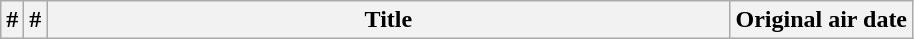<table class="wikitable plainrowheaders">
<tr>
<th>#</th>
<th>#</th>
<th style="width:28em;">Title</th>
<th>Original air date<br>











</th>
</tr>
</table>
